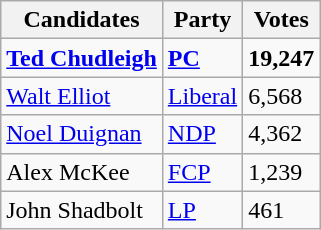<table class="wikitable">
<tr>
<th>Candidates</th>
<th>Party</th>
<th>Votes</th>
</tr>
<tr>
<td><strong><a href='#'>Ted Chudleigh</a></strong></td>
<td><a href='#'><strong>PC</strong></a></td>
<td><strong>19,247</strong></td>
</tr>
<tr>
<td><a href='#'>Walt Elliot</a></td>
<td><a href='#'>Liberal</a></td>
<td>6,568</td>
</tr>
<tr>
<td><a href='#'>Noel Duignan</a></td>
<td><a href='#'>NDP</a></td>
<td>4,362</td>
</tr>
<tr>
<td>Alex McKee</td>
<td><a href='#'>FCP</a></td>
<td>1,239</td>
</tr>
<tr>
<td>John Shadbolt</td>
<td><a href='#'>LP</a></td>
<td>461</td>
</tr>
</table>
